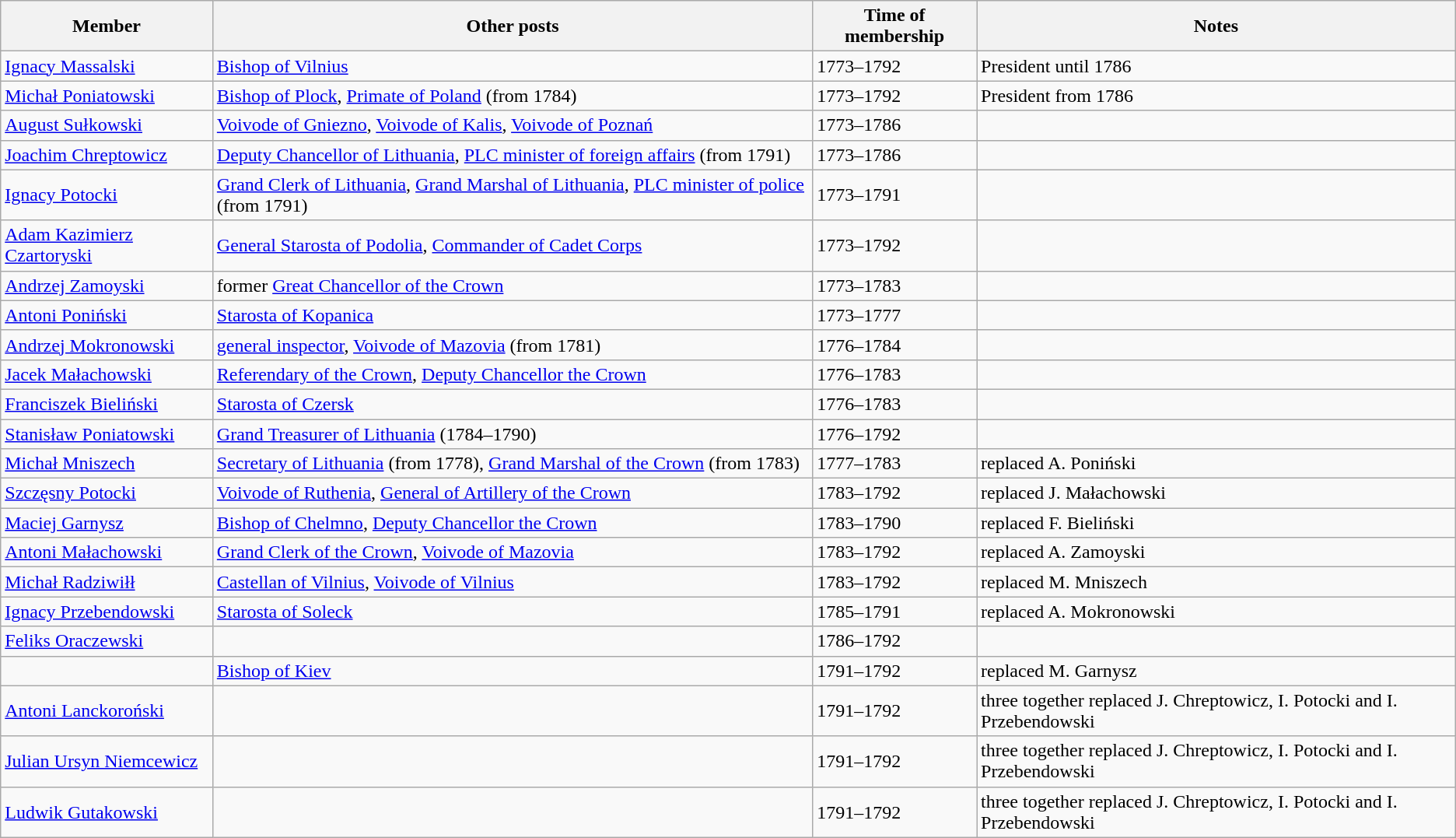<table class=wikitable>
<tr>
<th>Member</th>
<th>Other posts</th>
<th>Time of membership</th>
<th>Notes</th>
</tr>
<tr>
<td><a href='#'>Ignacy Massalski</a></td>
<td><a href='#'>Bishop of Vilnius</a></td>
<td>1773–1792</td>
<td>President until 1786</td>
</tr>
<tr>
<td><a href='#'>Michał Poniatowski</a></td>
<td><a href='#'>Bishop of Plock</a>, <a href='#'>Primate of Poland</a> (from 1784)</td>
<td>1773–1792</td>
<td>President from 1786</td>
</tr>
<tr>
<td><a href='#'>August Sułkowski</a></td>
<td><a href='#'>Voivode of Gniezno</a>, <a href='#'>Voivode of Kalis</a>, <a href='#'>Voivode of Poznań</a></td>
<td>1773–1786</td>
<td></td>
</tr>
<tr>
<td><a href='#'>Joachim Chreptowicz</a></td>
<td><a href='#'>Deputy Chancellor of Lithuania</a>, <a href='#'>PLC minister of foreign affairs</a> (from 1791)</td>
<td>1773–1786</td>
<td></td>
</tr>
<tr>
<td><a href='#'>Ignacy Potocki</a></td>
<td><a href='#'>Grand Clerk of Lithuania</a>, <a href='#'>Grand Marshal of Lithuania</a>, <a href='#'>PLC minister of police</a> (from 1791)</td>
<td>1773–1791</td>
<td></td>
</tr>
<tr>
<td><a href='#'>Adam Kazimierz Czartoryski</a></td>
<td><a href='#'>General Starosta of Podolia</a>, <a href='#'>Commander of Cadet Corps</a></td>
<td>1773–1792</td>
<td></td>
</tr>
<tr>
<td><a href='#'>Andrzej Zamoyski</a></td>
<td>former <a href='#'>Great Chancellor of the Crown</a></td>
<td>1773–1783</td>
<td></td>
</tr>
<tr>
<td><a href='#'>Antoni Poniński</a></td>
<td><a href='#'>Starosta of Kopanica</a></td>
<td>1773–1777</td>
<td></td>
</tr>
<tr>
<td><a href='#'>Andrzej Mokronowski</a></td>
<td><a href='#'>general inspector</a>, <a href='#'>Voivode of Mazovia</a> (from 1781)</td>
<td>1776–1784</td>
<td></td>
</tr>
<tr>
<td><a href='#'>Jacek Małachowski</a></td>
<td><a href='#'>Referendary of the Crown</a>, <a href='#'>Deputy Chancellor the Crown</a></td>
<td>1776–1783</td>
<td></td>
</tr>
<tr>
<td><a href='#'>Franciszek Bieliński</a></td>
<td><a href='#'>Starosta of Czersk</a></td>
<td>1776–1783</td>
<td></td>
</tr>
<tr>
<td><a href='#'>Stanisław Poniatowski</a></td>
<td><a href='#'>Grand Treasurer of Lithuania</a> (1784–1790)</td>
<td>1776–1792</td>
<td></td>
</tr>
<tr>
<td><a href='#'>Michał Mniszech</a></td>
<td><a href='#'>Secretary of Lithuania</a> (from 1778), <a href='#'>Grand Marshal of the Crown</a> (from 1783)</td>
<td>1777–1783</td>
<td>replaced A. Poniński</td>
</tr>
<tr>
<td><a href='#'>Szczęsny Potocki</a></td>
<td><a href='#'>Voivode of Ruthenia</a>, <a href='#'>General of Artillery of the Crown</a></td>
<td>1783–1792</td>
<td>replaced J. Małachowski</td>
</tr>
<tr>
<td><a href='#'>Maciej Garnysz</a></td>
<td><a href='#'>Bishop of Chelmno</a>, <a href='#'>Deputy Chancellor the Crown</a></td>
<td>1783–1790</td>
<td>replaced F. Bieliński</td>
</tr>
<tr>
<td><a href='#'>Antoni Małachowski</a></td>
<td><a href='#'>Grand Clerk of the Crown</a>, <a href='#'>Voivode of Mazovia</a></td>
<td>1783–1792</td>
<td>replaced A. Zamoyski</td>
</tr>
<tr>
<td><a href='#'>Michał Radziwiłł</a></td>
<td><a href='#'>Castellan of Vilnius</a>, <a href='#'>Voivode of Vilnius</a></td>
<td>1783–1792</td>
<td>replaced M. Mniszech</td>
</tr>
<tr>
<td><a href='#'>Ignacy Przebendowski</a></td>
<td><a href='#'>Starosta of Soleck</a></td>
<td>1785–1791</td>
<td>replaced A. Mokronowski</td>
</tr>
<tr>
<td><a href='#'>Feliks Oraczewski</a></td>
<td></td>
<td>1786–1792</td>
<td></td>
</tr>
<tr>
<td></td>
<td><a href='#'>Bishop of Kiev</a></td>
<td>1791–1792</td>
<td>replaced M. Garnysz</td>
</tr>
<tr>
<td><a href='#'>Antoni Lanckoroński</a></td>
<td></td>
<td>1791–1792</td>
<td>three together replaced J. Chreptowicz, I. Potocki and I. Przebendowski</td>
</tr>
<tr>
<td><a href='#'>Julian Ursyn Niemcewicz</a></td>
<td></td>
<td>1791–1792</td>
<td>three together replaced J. Chreptowicz, I. Potocki and I. Przebendowski</td>
</tr>
<tr>
<td><a href='#'>Ludwik Gutakowski</a></td>
<td></td>
<td>1791–1792</td>
<td>three together replaced J. Chreptowicz, I. Potocki and I. Przebendowski</td>
</tr>
</table>
